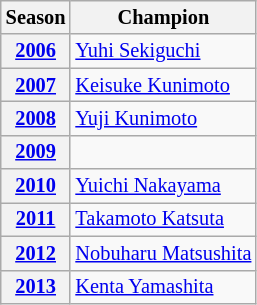<table class="wikitable" style="font-size:85%;">
<tr>
<th>Season</th>
<th>Champion</th>
</tr>
<tr>
<th><a href='#'>2006</a></th>
<td> <a href='#'>Yuhi Sekiguchi</a></td>
</tr>
<tr>
<th><a href='#'>2007</a></th>
<td> <a href='#'>Keisuke Kunimoto</a></td>
</tr>
<tr>
<th><a href='#'>2008</a></th>
<td> <a href='#'>Yuji Kunimoto</a></td>
</tr>
<tr>
<th><a href='#'>2009</a></th>
<td> </td>
</tr>
<tr>
<th><a href='#'>2010</a></th>
<td> <a href='#'>Yuichi Nakayama</a></td>
</tr>
<tr>
<th><a href='#'>2011</a></th>
<td> <a href='#'>Takamoto Katsuta</a></td>
</tr>
<tr>
<th><a href='#'>2012</a></th>
<td> <a href='#'>Nobuharu Matsushita</a></td>
</tr>
<tr>
<th><a href='#'>2013</a></th>
<td> <a href='#'>Kenta Yamashita</a></td>
</tr>
</table>
